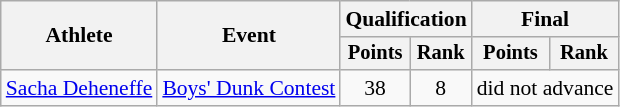<table class="wikitable" style="font-size:90%;">
<tr>
<th rowspan=2>Athlete</th>
<th rowspan=2>Event</th>
<th colspan=2>Qualification</th>
<th colspan=2>Final</th>
</tr>
<tr style="font-size:95%">
<th>Points</th>
<th>Rank</th>
<th>Points</th>
<th>Rank</th>
</tr>
<tr align=center>
<td align=left><a href='#'>Sacha Deheneffe</a></td>
<td><a href='#'>Boys' Dunk Contest</a></td>
<td>38</td>
<td>8</td>
<td colspan=2>did not advance</td>
</tr>
</table>
